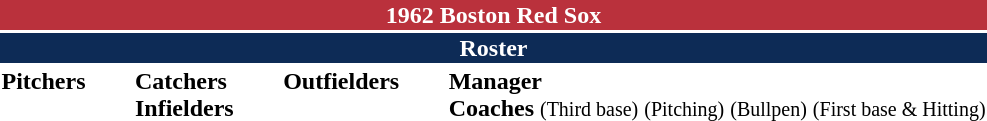<table class="toccolours" style="text-align: left;">
<tr>
<th colspan="10" style="background-color: #ba313c; color: white; text-align: center;">1962 Boston Red Sox</th>
</tr>
<tr>
<td colspan="10" style="background-color: #0d2b56; color: white; text-align: center;"><strong>Roster</strong></td>
</tr>
<tr>
<td valign="top"><strong>Pitchers</strong><br>
















</td>
<td width="25px"></td>
<td valign="top"><strong>Catchers</strong><br>


<strong>Infielders</strong>






</td>
<td width="25px"></td>
<td valign="top"><strong>Outfielders</strong><br>



</td>
<td width="25px"></td>
<td valign="top"><strong>Manager</strong><br>
<strong>Coaches</strong>
 <small>(Third base)</small>
 <small>(Pitching)</small>
 <small>(Bullpen)</small>
 <small>(First base & Hitting)</small></td>
</tr>
<tr>
</tr>
</table>
